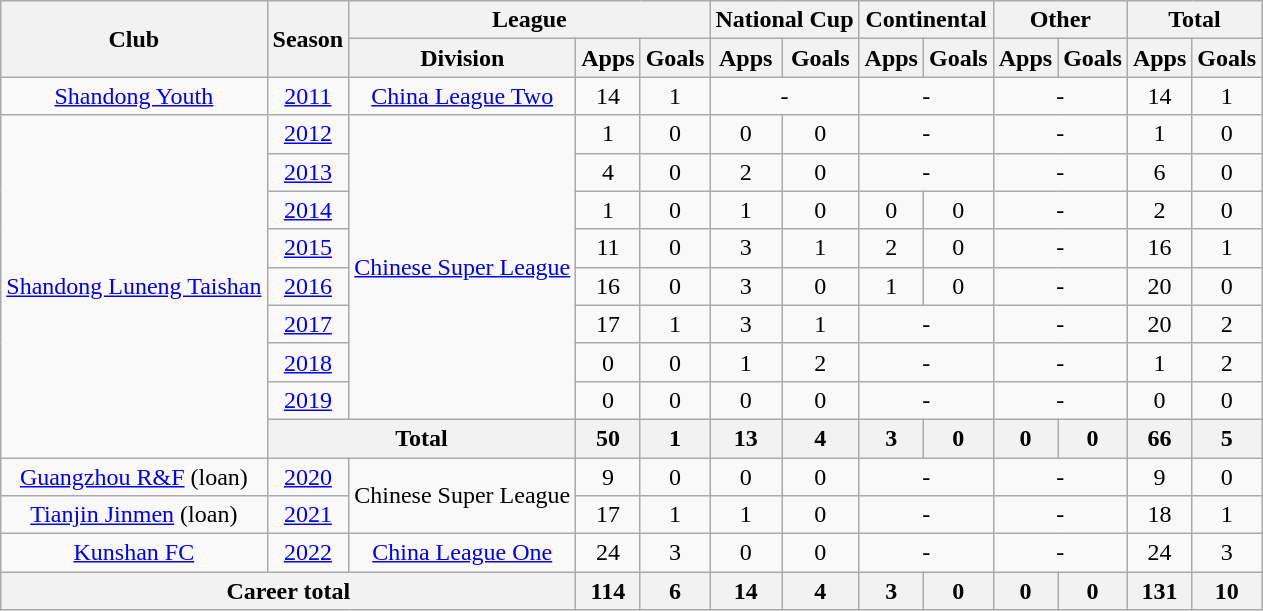<table class="wikitable" style="text-align: center">
<tr>
<th rowspan="2">Club</th>
<th rowspan="2">Season</th>
<th colspan="3">League</th>
<th colspan="2">National Cup</th>
<th colspan="2">Continental</th>
<th colspan="2">Other</th>
<th colspan="2">Total</th>
</tr>
<tr>
<th>Division</th>
<th>Apps</th>
<th>Goals</th>
<th>Apps</th>
<th>Goals</th>
<th>Apps</th>
<th>Goals</th>
<th>Apps</th>
<th>Goals</th>
<th>Apps</th>
<th>Goals</th>
</tr>
<tr>
<td><a href='#'>Shandong Youth</a></td>
<td><a href='#'>2011</a></td>
<td><a href='#'>China League Two</a></td>
<td>14</td>
<td>1</td>
<td colspan="2">-</td>
<td colspan="2">-</td>
<td colspan="2">-</td>
<td>14</td>
<td>1</td>
</tr>
<tr>
<td rowspan="9"><a href='#'>Shandong Luneng Taishan</a></td>
<td><a href='#'>2012</a></td>
<td rowspan="8"><a href='#'>Chinese Super League</a></td>
<td>1</td>
<td>0</td>
<td>0</td>
<td>0</td>
<td colspan="2">-</td>
<td colspan="2">-</td>
<td>1</td>
<td>0</td>
</tr>
<tr>
<td><a href='#'>2013</a></td>
<td>4</td>
<td>0</td>
<td>2</td>
<td>0</td>
<td colspan="2">-</td>
<td colspan="2">-</td>
<td>6</td>
<td>0</td>
</tr>
<tr>
<td><a href='#'>2014</a></td>
<td>1</td>
<td>0</td>
<td>1</td>
<td>0</td>
<td>0</td>
<td>0</td>
<td colspan="2">-</td>
<td>2</td>
<td>0</td>
</tr>
<tr>
<td><a href='#'>2015</a></td>
<td>11</td>
<td>0</td>
<td>3</td>
<td>1</td>
<td>2</td>
<td>0</td>
<td colspan="2">-</td>
<td>16</td>
<td>1</td>
</tr>
<tr>
<td><a href='#'>2016</a></td>
<td>16</td>
<td>0</td>
<td>3</td>
<td>0</td>
<td>1</td>
<td>0</td>
<td colspan="2">-</td>
<td>20</td>
<td>0</td>
</tr>
<tr>
<td><a href='#'>2017</a></td>
<td>17</td>
<td>1</td>
<td>3</td>
<td>1</td>
<td colspan="2">-</td>
<td colspan="2">-</td>
<td>20</td>
<td>2</td>
</tr>
<tr>
<td><a href='#'>2018</a></td>
<td>0</td>
<td>0</td>
<td>1</td>
<td>2</td>
<td colspan="2">-</td>
<td colspan="2">-</td>
<td>1</td>
<td>2</td>
</tr>
<tr>
<td><a href='#'>2019</a></td>
<td>0</td>
<td>0</td>
<td>0</td>
<td>0</td>
<td colspan="2">-</td>
<td colspan="2">-</td>
<td>0</td>
<td>0</td>
</tr>
<tr>
<th colspan="2"><strong>Total</strong></th>
<th>50</th>
<th>1</th>
<th>13</th>
<th>4</th>
<th>3</th>
<th>0</th>
<th>0</th>
<th>0</th>
<th>66</th>
<th>5</th>
</tr>
<tr>
<td><a href='#'>Guangzhou R&F</a> (loan)</td>
<td><a href='#'>2020</a></td>
<td rowspan=2>Chinese Super League</td>
<td>9</td>
<td>0</td>
<td>0</td>
<td>0</td>
<td colspan="2">-</td>
<td colspan="2">-</td>
<td>9</td>
<td>0</td>
</tr>
<tr>
<td><a href='#'>Tianjin Jinmen</a> (loan)</td>
<td><a href='#'>2021</a></td>
<td>17</td>
<td>1</td>
<td>1</td>
<td>0</td>
<td colspan="2">-</td>
<td colspan="2">-</td>
<td>18</td>
<td>1</td>
</tr>
<tr>
<td><a href='#'>Kunshan FC</a></td>
<td><a href='#'>2022</a></td>
<td><a href='#'>China League One</a></td>
<td>24</td>
<td>3</td>
<td>0</td>
<td>0</td>
<td colspan="2">-</td>
<td colspan="2">-</td>
<td>24</td>
<td>3</td>
</tr>
<tr>
<th colspan=3>Career total</th>
<th>114</th>
<th>6</th>
<th>14</th>
<th>4</th>
<th>3</th>
<th>0</th>
<th>0</th>
<th>0</th>
<th>131</th>
<th>10</th>
</tr>
</table>
